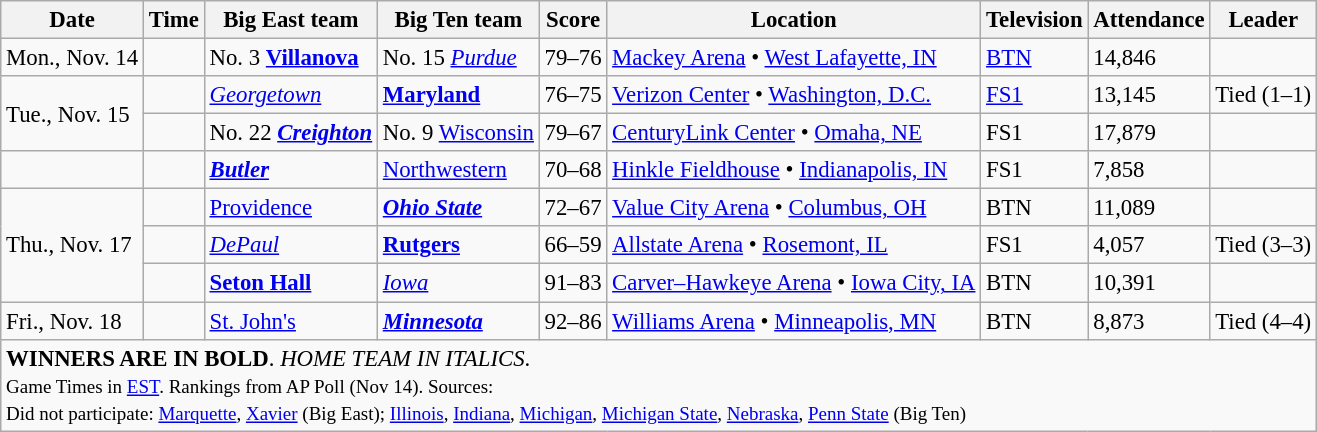<table class="wikitable" style="font-size: 95%">
<tr>
<th>Date</th>
<th>Time</th>
<th>Big East team</th>
<th>Big Ten team</th>
<th>Score</th>
<th>Location</th>
<th>Television</th>
<th>Attendance</th>
<th>Leader</th>
</tr>
<tr>
<td rowspan=1>Mon., Nov. 14</td>
<td></td>
<td>No. 3 <a href='#'><strong>Villanova</strong></a></td>
<td>No. 15 <em><a href='#'>Purdue</a></em></td>
<td>79–76</td>
<td><a href='#'>Mackey Arena</a> • <a href='#'>West Lafayette, IN</a></td>
<td><a href='#'>BTN</a></td>
<td>14,846</td>
<td></td>
</tr>
<tr>
<td rowspan=2>Tue., Nov. 15</td>
<td></td>
<td><em><a href='#'>Georgetown</a></em></td>
<td><a href='#'><strong>Maryland</strong></a></td>
<td>76–75</td>
<td><a href='#'>Verizon Center</a> • <a href='#'>Washington, D.C.</a></td>
<td><a href='#'>FS1</a></td>
<td>13,145</td>
<td>Tied (1–1)</td>
</tr>
<tr>
<td></td>
<td>No. 22 <em><a href='#'><strong>Creighton</strong></a></em></td>
<td>No. 9 <a href='#'>Wisconsin</a></td>
<td>79–67</td>
<td><a href='#'>CenturyLink Center</a> • <a href='#'>Omaha, NE</a></td>
<td>FS1</td>
<td>17,879</td>
<td></td>
</tr>
<tr>
<td></td>
<td></td>
<td><em><a href='#'><strong>Butler</strong></a></em></td>
<td><a href='#'>Northwestern</a></td>
<td>70–68</td>
<td><a href='#'>Hinkle Fieldhouse</a> • <a href='#'>Indianapolis, IN</a></td>
<td>FS1</td>
<td>7,858</td>
<td></td>
</tr>
<tr>
<td rowspan="3">Thu., Nov. 17</td>
<td></td>
<td><a href='#'>Providence</a></td>
<td><em><a href='#'><strong>Ohio State</strong></a></em></td>
<td>72–67</td>
<td><a href='#'>Value City Arena</a> • <a href='#'>Columbus, OH</a></td>
<td>BTN</td>
<td>11,089</td>
<td></td>
</tr>
<tr>
<td></td>
<td><em><a href='#'>DePaul</a></em></td>
<td><a href='#'><strong>Rutgers</strong></a></td>
<td>66–59</td>
<td><a href='#'>Allstate Arena</a> • <a href='#'>Rosemont, IL</a></td>
<td>FS1</td>
<td>4,057</td>
<td>Tied (3–3)</td>
</tr>
<tr>
<td></td>
<td><a href='#'><strong>Seton Hall</strong></a></td>
<td><em><a href='#'>Iowa</a></em></td>
<td>91–83</td>
<td><a href='#'>Carver–Hawkeye Arena</a> • <a href='#'>Iowa City, IA</a></td>
<td>BTN</td>
<td>10,391</td>
<td></td>
</tr>
<tr>
<td rowspan=1>Fri., Nov. 18</td>
<td></td>
<td><a href='#'>St. John's</a></td>
<td><em><a href='#'><strong>Minnesota</strong></a></em></td>
<td>92–86</td>
<td><a href='#'>Williams Arena</a> • <a href='#'>Minneapolis, MN</a></td>
<td>BTN</td>
<td>8,873</td>
<td>Tied (4–4)</td>
</tr>
<tr>
<td colspan=9><strong>WINNERS ARE IN BOLD</strong>. <em>HOME TEAM IN ITALICS</em>.<br><small>Game Times in <a href='#'>EST</a>. Rankings from AP Poll (Nov 14). Sources:<br>Did not participate: <a href='#'>Marquette</a>, <a href='#'>Xavier</a> (Big East); <a href='#'>Illinois</a>, <a href='#'>Indiana</a>, <a href='#'>Michigan</a>, <a href='#'>Michigan State</a>, <a href='#'>Nebraska</a>, <a href='#'>Penn State</a> (Big Ten)</small></td>
</tr>
</table>
